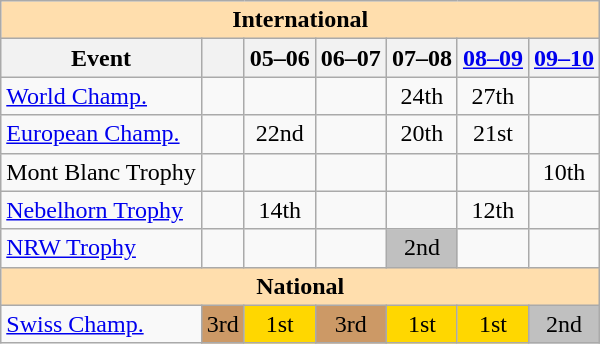<table class="wikitable" style="text-align:center">
<tr>
<th style="background-color: #ffdead; " colspan=7 align=center>International</th>
</tr>
<tr>
<th>Event</th>
<th></th>
<th>05–06</th>
<th>06–07</th>
<th>07–08</th>
<th><a href='#'>08–09</a></th>
<th><a href='#'>09–10</a></th>
</tr>
<tr>
<td align=left><a href='#'>World Champ.</a></td>
<td></td>
<td></td>
<td></td>
<td>24th</td>
<td>27th</td>
<td></td>
</tr>
<tr>
<td align=left><a href='#'>European Champ.</a></td>
<td></td>
<td>22nd</td>
<td></td>
<td>20th</td>
<td>21st</td>
<td></td>
</tr>
<tr>
<td align=left>Mont Blanc Trophy</td>
<td></td>
<td></td>
<td></td>
<td></td>
<td></td>
<td>10th</td>
</tr>
<tr>
<td align=left><a href='#'>Nebelhorn Trophy</a></td>
<td></td>
<td>14th</td>
<td></td>
<td></td>
<td>12th</td>
<td></td>
</tr>
<tr>
<td align=left><a href='#'>NRW Trophy</a></td>
<td></td>
<td></td>
<td></td>
<td bgcolor=silver>2nd</td>
<td></td>
<td></td>
</tr>
<tr>
<th style="background-color: #ffdead; " colspan=7 align=center>National</th>
</tr>
<tr>
<td align=left><a href='#'>Swiss Champ.</a></td>
<td bgcolor=cc9966>3rd</td>
<td bgcolor=gold>1st</td>
<td bgcolor=cc9966>3rd</td>
<td bgcolor=gold>1st</td>
<td bgcolor=gold>1st</td>
<td bgcolor=silver>2nd</td>
</tr>
</table>
